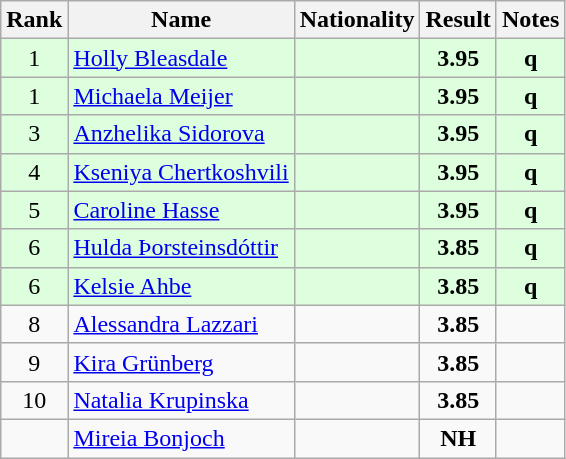<table class="wikitable sortable" style="text-align:center">
<tr>
<th>Rank</th>
<th>Name</th>
<th>Nationality</th>
<th>Result</th>
<th>Notes</th>
</tr>
<tr bgcolor=ddffdd>
<td>1</td>
<td align=left><a href='#'>Holly Bleasdale</a></td>
<td align=left></td>
<td><strong>3.95</strong></td>
<td><strong>q</strong></td>
</tr>
<tr bgcolor=ddffdd>
<td>1</td>
<td align=left><a href='#'>Michaela Meijer</a></td>
<td align=left></td>
<td><strong>3.95</strong></td>
<td><strong>q</strong></td>
</tr>
<tr bgcolor=ddffdd>
<td>3</td>
<td align=left><a href='#'>Anzhelika Sidorova</a></td>
<td align=left></td>
<td><strong>3.95</strong></td>
<td><strong>q</strong></td>
</tr>
<tr bgcolor=ddffdd>
<td>4</td>
<td align=left><a href='#'>Kseniya Chertkoshvili</a></td>
<td align=left></td>
<td><strong>3.95</strong></td>
<td><strong>q</strong></td>
</tr>
<tr bgcolor=ddffdd>
<td>5</td>
<td align=left><a href='#'>Caroline Hasse</a></td>
<td align=left></td>
<td><strong>3.95</strong></td>
<td><strong>q</strong></td>
</tr>
<tr bgcolor=ddffdd>
<td>6</td>
<td align=left><a href='#'>Hulda Þorsteinsdóttir</a></td>
<td align=left></td>
<td><strong>3.85</strong></td>
<td><strong>q</strong></td>
</tr>
<tr bgcolor=ddffdd>
<td>6</td>
<td align=left><a href='#'>Kelsie Ahbe</a></td>
<td align=left></td>
<td><strong>3.85</strong></td>
<td><strong>q</strong></td>
</tr>
<tr>
<td>8</td>
<td align=left><a href='#'>Alessandra Lazzari</a></td>
<td align=left></td>
<td><strong>3.85</strong></td>
<td></td>
</tr>
<tr>
<td>9</td>
<td align=left><a href='#'>Kira Grünberg</a></td>
<td align=left></td>
<td><strong>3.85</strong></td>
<td></td>
</tr>
<tr>
<td>10</td>
<td align=left><a href='#'>Natalia Krupinska</a></td>
<td align=left></td>
<td><strong>3.85</strong></td>
<td></td>
</tr>
<tr>
<td></td>
<td align=left><a href='#'>Mireia Bonjoch</a></td>
<td align=left></td>
<td><strong>NH</strong></td>
<td></td>
</tr>
</table>
